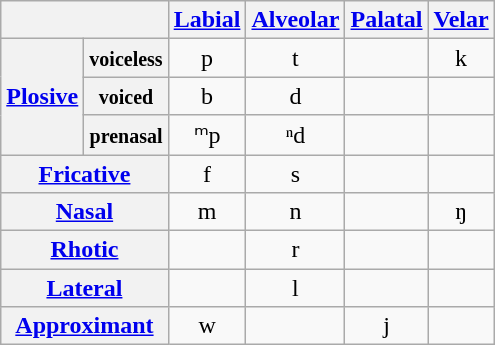<table class="wikitable" style="text-align:center">
<tr>
<th colspan="2"></th>
<th><a href='#'>Labial</a></th>
<th><a href='#'>Alveolar</a></th>
<th><a href='#'>Palatal</a></th>
<th><a href='#'>Velar</a></th>
</tr>
<tr>
<th rowspan="3"><a href='#'>Plosive</a></th>
<th><small>voiceless</small></th>
<td>p</td>
<td>t</td>
<td></td>
<td>k</td>
</tr>
<tr>
<th><small>voiced</small></th>
<td>b</td>
<td>d</td>
<td></td>
<td></td>
</tr>
<tr>
<th><small>prenasal</small></th>
<td>ᵐp</td>
<td>ⁿd</td>
<td></td>
<td></td>
</tr>
<tr>
<th colspan="2"><a href='#'>Fricative</a></th>
<td>f</td>
<td>s</td>
<td></td>
<td></td>
</tr>
<tr>
<th colspan="2"><a href='#'>Nasal</a></th>
<td>m</td>
<td>n</td>
<td></td>
<td>ŋ</td>
</tr>
<tr>
<th colspan="2"><a href='#'>Rhotic</a></th>
<td></td>
<td>r</td>
<td></td>
<td></td>
</tr>
<tr>
<th colspan="2"><a href='#'>Lateral</a></th>
<td></td>
<td>l</td>
<td></td>
<td></td>
</tr>
<tr>
<th colspan="2"><a href='#'>Approximant</a></th>
<td>w</td>
<td></td>
<td>j</td>
<td></td>
</tr>
</table>
